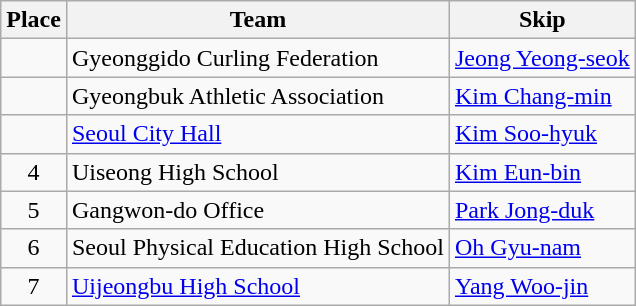<table class="wikitable">
<tr>
<th>Place</th>
<th>Team</th>
<th>Skip</th>
</tr>
<tr>
<td align=center></td>
<td> Gyeonggido Curling Federation</td>
<td><a href='#'>Jeong Yeong-seok</a></td>
</tr>
<tr>
<td align=center></td>
<td> Gyeongbuk Athletic Association</td>
<td><a href='#'>Kim Chang-min</a></td>
</tr>
<tr>
<td align=center></td>
<td> <a href='#'>Seoul City Hall</a></td>
<td><a href='#'>Kim Soo-hyuk</a></td>
</tr>
<tr>
<td align=center>4</td>
<td> Uiseong High School</td>
<td><a href='#'>Kim Eun-bin</a></td>
</tr>
<tr>
<td align=center>5</td>
<td> Gangwon-do Office</td>
<td><a href='#'>Park Jong-duk</a></td>
</tr>
<tr>
<td align=center>6</td>
<td> Seoul Physical Education High School</td>
<td><a href='#'>Oh Gyu-nam</a></td>
</tr>
<tr>
<td align=center>7</td>
<td> <a href='#'>Uijeongbu High School</a></td>
<td><a href='#'>Yang Woo-jin</a></td>
</tr>
</table>
